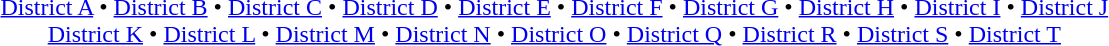<table id="toc" class="toc" summary="Contents">
<tr>
<td align=center><br><a href='#'>District A</a> • <a href='#'>District B</a> • <a href='#'>District C</a> • <a href='#'>District D</a> • <a href='#'>District E</a> • <a href='#'>District F</a> • <a href='#'>District G</a> • <a href='#'>District H</a> • <a href='#'>District I</a> • <a href='#'>District J</a> <br> <a href='#'>District K</a> • <a href='#'>District L</a> • <a href='#'>District M</a> • <a href='#'>District N</a> • <a href='#'>District O</a> • <a href='#'>District Q</a> • <a href='#'>District R</a> • <a href='#'>District S</a> • <a href='#'>District T</a> </td>
</tr>
</table>
